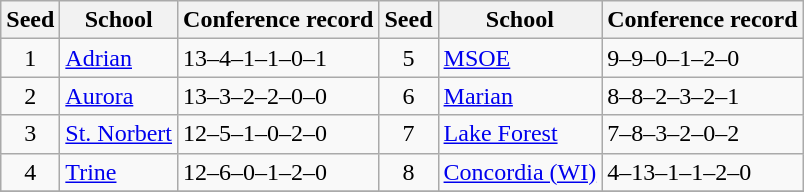<table class="wikitable">
<tr>
<th>Seed</th>
<th>School</th>
<th>Conference record</th>
<th>Seed</th>
<th>School</th>
<th>Conference record</th>
</tr>
<tr>
<td align=center>1</td>
<td><a href='#'>Adrian</a></td>
<td>13–4–1–1–0–1</td>
<td align=center>5</td>
<td><a href='#'>MSOE</a></td>
<td>9–9–0–1–2–0</td>
</tr>
<tr>
<td align=center>2</td>
<td><a href='#'>Aurora</a></td>
<td>13–3–2–2–0–0</td>
<td align=center>6</td>
<td><a href='#'>Marian</a></td>
<td>8–8–2–3–2–1</td>
</tr>
<tr>
<td align=center>3</td>
<td><a href='#'>St. Norbert</a></td>
<td>12–5–1–0–2–0</td>
<td align=center>7</td>
<td><a href='#'>Lake Forest</a></td>
<td>7–8–3–2–0–2</td>
</tr>
<tr>
<td align=center>4</td>
<td><a href='#'>Trine</a></td>
<td>12–6–0–1–2–0</td>
<td align=center>8</td>
<td><a href='#'>Concordia (WI)</a></td>
<td>4–13–1–1–2–0</td>
</tr>
<tr>
</tr>
</table>
